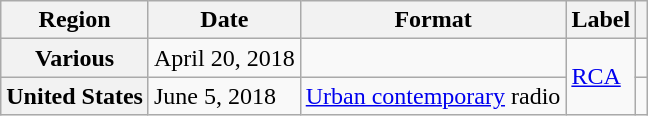<table class="wikitable plainrowheaders">
<tr>
<th scope="col">Region</th>
<th scope="col">Date</th>
<th scope="col">Format</th>
<th scope="col">Label</th>
<th scope="col"></th>
</tr>
<tr>
<th scope="row">Various</th>
<td>April 20, 2018</td>
<td></td>
<td rowspan="2"><a href='#'>RCA</a></td>
<td></td>
</tr>
<tr>
<th scope="row">United States</th>
<td>June 5, 2018</td>
<td><a href='#'>Urban contemporary</a> radio</td>
<td></td>
</tr>
</table>
